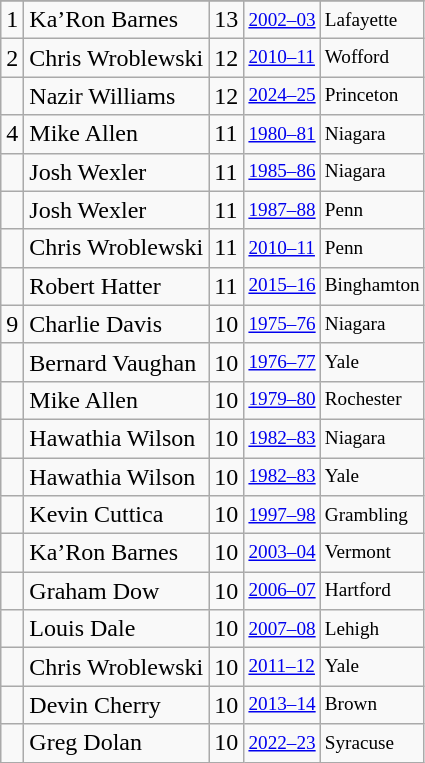<table class="wikitable">
<tr>
</tr>
<tr>
<td>1</td>
<td>Ka’Ron Barnes</td>
<td>13</td>
<td style="font-size:80%;"><a href='#'>2002–03</a></td>
<td style="font-size:80%;">Lafayette</td>
</tr>
<tr>
<td>2</td>
<td>Chris Wroblewski</td>
<td>12</td>
<td style="font-size:80%;"><a href='#'>2010–11</a></td>
<td style="font-size:80%;">Wofford</td>
</tr>
<tr>
<td></td>
<td>Nazir Williams</td>
<td>12</td>
<td style="font-size:80%;"><a href='#'>2024–25</a></td>
<td style="font-size:80%;">Princeton</td>
</tr>
<tr>
<td>4</td>
<td>Mike Allen</td>
<td>11</td>
<td style="font-size:80%;"><a href='#'>1980–81</a></td>
<td style="font-size:80%;">Niagara</td>
</tr>
<tr>
<td></td>
<td>Josh Wexler</td>
<td>11</td>
<td style="font-size:80%;"><a href='#'>1985–86</a></td>
<td style="font-size:80%;">Niagara</td>
</tr>
<tr>
<td></td>
<td>Josh Wexler</td>
<td>11</td>
<td style="font-size:80%;"><a href='#'>1987–88</a></td>
<td style="font-size:80%;">Penn</td>
</tr>
<tr>
<td></td>
<td>Chris Wroblewski</td>
<td>11</td>
<td style="font-size:80%;"><a href='#'>2010–11</a></td>
<td style="font-size:80%;">Penn</td>
</tr>
<tr>
<td></td>
<td>Robert Hatter</td>
<td>11</td>
<td style="font-size:80%;"><a href='#'>2015–16</a></td>
<td style="font-size:80%;">Binghamton</td>
</tr>
<tr>
<td>9</td>
<td>Charlie Davis</td>
<td>10</td>
<td style="font-size:80%;"><a href='#'>1975–76</a></td>
<td style="font-size:80%;">Niagara</td>
</tr>
<tr>
<td></td>
<td>Bernard Vaughan</td>
<td>10</td>
<td style="font-size:80%;"><a href='#'>1976–77</a></td>
<td style="font-size:80%;">Yale</td>
</tr>
<tr>
<td></td>
<td>Mike Allen</td>
<td>10</td>
<td style="font-size:80%;"><a href='#'>1979–80</a></td>
<td style="font-size:80%;">Rochester</td>
</tr>
<tr>
<td></td>
<td>Hawathia Wilson</td>
<td>10</td>
<td style="font-size:80%;"><a href='#'>1982–83</a></td>
<td style="font-size:80%;">Niagara</td>
</tr>
<tr>
<td></td>
<td>Hawathia Wilson</td>
<td>10</td>
<td style="font-size:80%;"><a href='#'>1982–83</a></td>
<td style="font-size:80%;">Yale</td>
</tr>
<tr>
<td></td>
<td>Kevin Cuttica</td>
<td>10</td>
<td style="font-size:80%;"><a href='#'>1997–98</a></td>
<td style="font-size:80%;">Grambling</td>
</tr>
<tr>
<td></td>
<td>Ka’Ron Barnes</td>
<td>10</td>
<td style="font-size:80%;"><a href='#'>2003–04</a></td>
<td style="font-size:80%;">Vermont</td>
</tr>
<tr>
<td></td>
<td>Graham Dow</td>
<td>10</td>
<td style="font-size:80%;"><a href='#'>2006–07</a></td>
<td style="font-size:80%;">Hartford</td>
</tr>
<tr>
<td></td>
<td>Louis Dale</td>
<td>10</td>
<td style="font-size:80%;"><a href='#'>2007–08</a></td>
<td style="font-size:80%;">Lehigh</td>
</tr>
<tr>
<td></td>
<td>Chris Wroblewski</td>
<td>10</td>
<td style="font-size:80%;"><a href='#'>2011–12</a></td>
<td style="font-size:80%;">Yale</td>
</tr>
<tr>
<td></td>
<td>Devin Cherry</td>
<td>10</td>
<td style="font-size:80%;"><a href='#'>2013–14</a></td>
<td style="font-size:80%;">Brown</td>
</tr>
<tr>
<td></td>
<td>Greg Dolan</td>
<td>10</td>
<td style="font-size:80%;"><a href='#'>2022–23</a></td>
<td style="font-size:80%;">Syracuse</td>
</tr>
</table>
